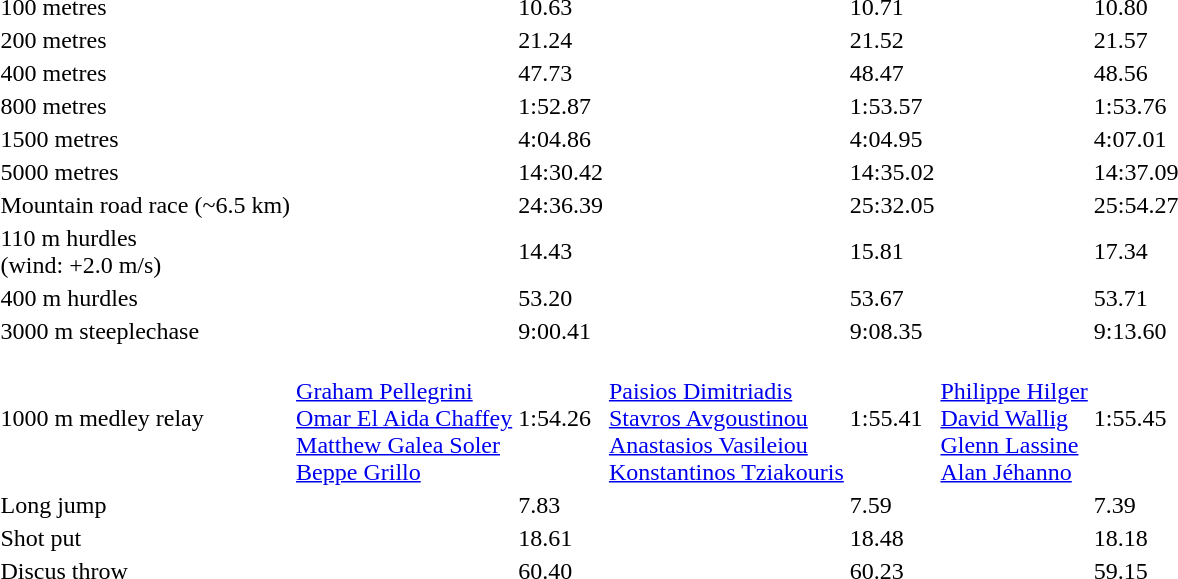<table>
<tr>
<td>100 metres</td>
<td></td>
<td>10.63</td>
<td></td>
<td>10.71</td>
<td></td>
<td>10.80</td>
</tr>
<tr>
<td>200 metres</td>
<td></td>
<td>21.24</td>
<td></td>
<td>21.52</td>
<td></td>
<td>21.57</td>
</tr>
<tr>
<td>400 metres</td>
<td></td>
<td>47.73</td>
<td></td>
<td>48.47</td>
<td></td>
<td>48.56</td>
</tr>
<tr>
<td>800 metres</td>
<td></td>
<td>1:52.87</td>
<td></td>
<td>1:53.57</td>
<td></td>
<td>1:53.76</td>
</tr>
<tr>
<td>1500 metres</td>
<td></td>
<td>4:04.86 </td>
<td></td>
<td>4:04.95</td>
<td></td>
<td>4:07.01</td>
</tr>
<tr>
<td>5000 metres</td>
<td></td>
<td>14:30.42</td>
<td></td>
<td>14:35.02</td>
<td></td>
<td>14:37.09</td>
</tr>
<tr>
<td>Mountain road race (~6.5 km)</td>
<td></td>
<td>24:36.39</td>
<td></td>
<td>25:32.05</td>
<td></td>
<td>25:54.27</td>
</tr>
<tr>
<td>110 m hurdles<br>(wind: +2.0 m/s)</td>
<td></td>
<td>14.43</td>
<td></td>
<td>15.81</td>
<td></td>
<td>17.34</td>
</tr>
<tr>
<td>400 m hurdles</td>
<td></td>
<td>53.20</td>
<td></td>
<td>53.67</td>
<td></td>
<td>53.71</td>
</tr>
<tr>
<td>3000 m steeplechase</td>
<td></td>
<td>9:00.41</td>
<td></td>
<td>9:08.35</td>
<td></td>
<td>9:13.60</td>
</tr>
<tr>
<td>1000 m medley relay</td>
<td><br><a href='#'>Graham Pellegrini</a><br><a href='#'>Omar El Aida Chaffey</a><br><a href='#'>Matthew Galea Soler</a><br><a href='#'>Beppe Grillo</a></td>
<td>1:54.26</td>
<td><br><a href='#'>Paisios Dimitriadis</a><br><a href='#'>Stavros Avgoustinou</a><br><a href='#'>Anastasios Vasileiou</a><br><a href='#'>Konstantinos Tziakouris</a></td>
<td>1:55.41</td>
<td><br><a href='#'>Philippe Hilger</a><br><a href='#'>David Wallig</a><br><a href='#'>Glenn Lassine</a><br><a href='#'>Alan Jéhanno</a></td>
<td>1:55.45</td>
</tr>
<tr>
<td>Long jump</td>
<td></td>
<td>7.83</td>
<td></td>
<td>7.59</td>
<td></td>
<td>7.39</td>
</tr>
<tr>
<td>Shot put</td>
<td></td>
<td>18.61</td>
<td></td>
<td>18.48</td>
<td></td>
<td>18.18</td>
</tr>
<tr>
<td>Discus throw</td>
<td></td>
<td>60.40</td>
<td></td>
<td>60.23</td>
<td></td>
<td>59.15</td>
</tr>
</table>
